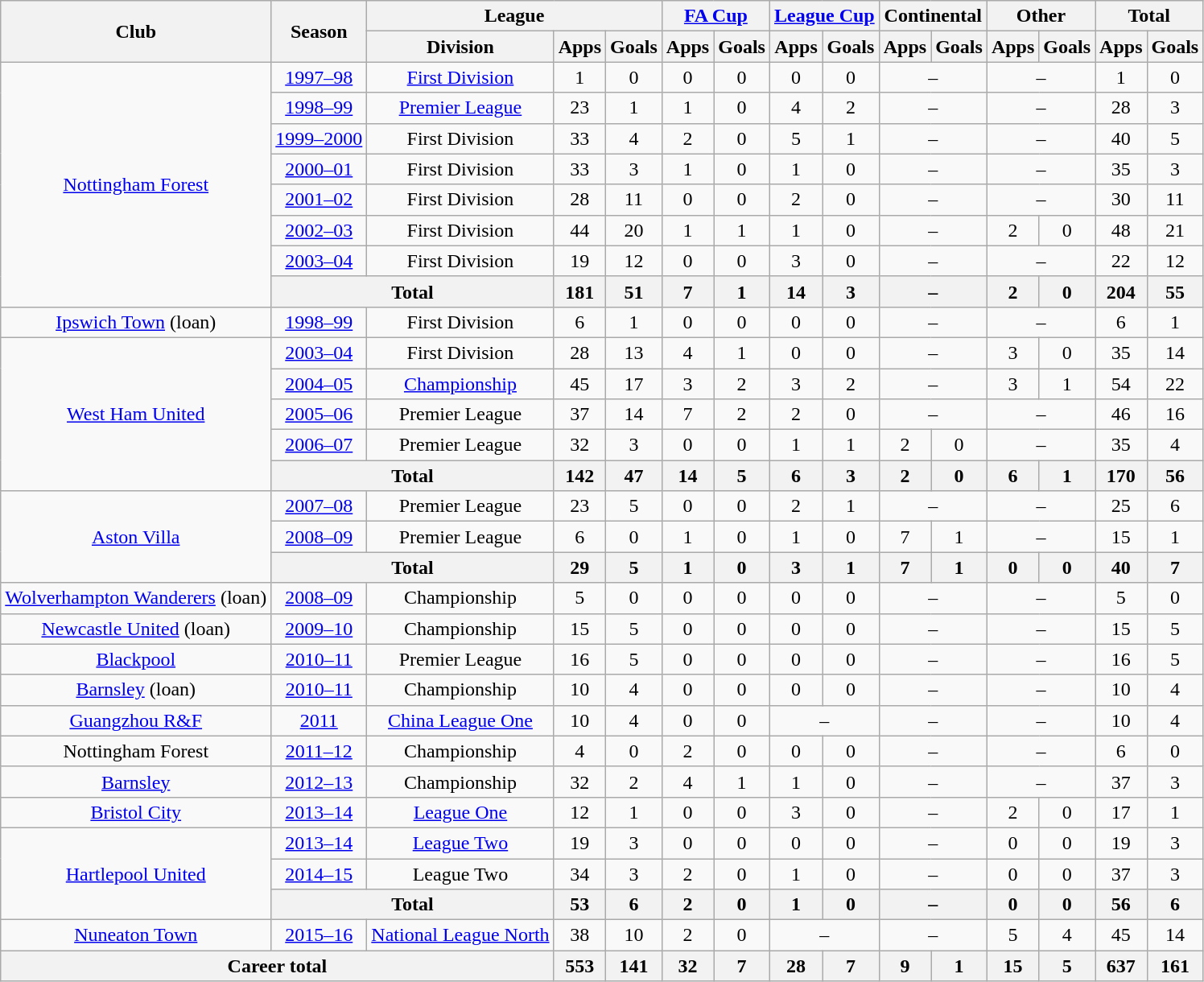<table class="wikitable" style="text-align:center">
<tr>
<th rowspan="2">Club</th>
<th rowspan="2">Season</th>
<th colspan="3">League</th>
<th colspan="2"><a href='#'>FA Cup</a></th>
<th colspan="2"><a href='#'>League Cup</a></th>
<th colspan="2">Continental</th>
<th colspan="2">Other</th>
<th colspan="2">Total</th>
</tr>
<tr>
<th>Division</th>
<th>Apps</th>
<th>Goals</th>
<th>Apps</th>
<th>Goals</th>
<th>Apps</th>
<th>Goals</th>
<th>Apps</th>
<th>Goals</th>
<th>Apps</th>
<th>Goals</th>
<th>Apps</th>
<th>Goals</th>
</tr>
<tr>
<td rowspan="8"><a href='#'>Nottingham Forest</a></td>
<td><a href='#'>1997–98</a></td>
<td><a href='#'>First Division</a></td>
<td>1</td>
<td>0</td>
<td>0</td>
<td>0</td>
<td>0</td>
<td>0</td>
<td colspan="2">–</td>
<td colspan="2">–</td>
<td>1</td>
<td>0</td>
</tr>
<tr>
<td><a href='#'>1998–99</a></td>
<td><a href='#'>Premier League</a></td>
<td>23</td>
<td>1</td>
<td>1</td>
<td>0</td>
<td>4</td>
<td>2</td>
<td colspan="2">–</td>
<td colspan="2">–</td>
<td>28</td>
<td>3</td>
</tr>
<tr>
<td><a href='#'>1999–2000</a></td>
<td>First Division</td>
<td>33</td>
<td>4</td>
<td>2</td>
<td>0</td>
<td>5</td>
<td>1</td>
<td colspan="2">–</td>
<td colspan="2">–</td>
<td>40</td>
<td>5</td>
</tr>
<tr>
<td><a href='#'>2000–01</a></td>
<td>First Division</td>
<td>33</td>
<td>3</td>
<td>1</td>
<td>0</td>
<td>1</td>
<td>0</td>
<td colspan="2">–</td>
<td colspan="2">–</td>
<td>35</td>
<td>3</td>
</tr>
<tr>
<td><a href='#'>2001–02</a></td>
<td>First Division</td>
<td>28</td>
<td>11</td>
<td>0</td>
<td>0</td>
<td>2</td>
<td>0</td>
<td colspan="2">–</td>
<td colspan="2">–</td>
<td>30</td>
<td>11</td>
</tr>
<tr>
<td><a href='#'>2002–03</a></td>
<td>First Division</td>
<td>44</td>
<td>20</td>
<td>1</td>
<td>1</td>
<td>1</td>
<td>0</td>
<td colspan="2">–</td>
<td>2</td>
<td>0</td>
<td>48</td>
<td>21</td>
</tr>
<tr>
<td><a href='#'>2003–04</a></td>
<td>First Division</td>
<td>19</td>
<td>12</td>
<td>0</td>
<td>0</td>
<td>3</td>
<td>0</td>
<td colspan="2">–</td>
<td colspan="2">–</td>
<td>22</td>
<td>12</td>
</tr>
<tr>
<th colspan="2">Total</th>
<th>181</th>
<th>51</th>
<th>7</th>
<th>1</th>
<th>14</th>
<th>3</th>
<th colspan="2">–</th>
<th>2</th>
<th>0</th>
<th>204</th>
<th>55</th>
</tr>
<tr>
<td><a href='#'>Ipswich Town</a> (loan)</td>
<td><a href='#'>1998–99</a></td>
<td>First Division</td>
<td>6</td>
<td>1</td>
<td>0</td>
<td>0</td>
<td>0</td>
<td>0</td>
<td colspan="2">–</td>
<td colspan="2">–</td>
<td>6</td>
<td>1</td>
</tr>
<tr>
<td rowspan="5"><a href='#'>West Ham United</a></td>
<td><a href='#'>2003–04</a></td>
<td>First Division</td>
<td>28</td>
<td>13</td>
<td>4</td>
<td>1</td>
<td>0</td>
<td>0</td>
<td colspan="2">–</td>
<td>3</td>
<td>0</td>
<td>35</td>
<td>14</td>
</tr>
<tr>
<td><a href='#'>2004–05</a></td>
<td><a href='#'>Championship</a></td>
<td>45</td>
<td>17</td>
<td>3</td>
<td>2</td>
<td>3</td>
<td>2</td>
<td colspan="2">–</td>
<td>3</td>
<td>1</td>
<td>54</td>
<td>22</td>
</tr>
<tr>
<td><a href='#'>2005–06</a></td>
<td>Premier League</td>
<td>37</td>
<td>14</td>
<td>7</td>
<td>2</td>
<td>2</td>
<td>0</td>
<td colspan="2">–</td>
<td colspan="2">–</td>
<td>46</td>
<td>16</td>
</tr>
<tr>
<td><a href='#'>2006–07</a></td>
<td>Premier League</td>
<td>32</td>
<td>3</td>
<td>0</td>
<td>0</td>
<td>1</td>
<td>1</td>
<td>2</td>
<td>0</td>
<td colspan="2">–</td>
<td>35</td>
<td>4</td>
</tr>
<tr>
<th colspan="2">Total</th>
<th>142</th>
<th>47</th>
<th>14</th>
<th>5</th>
<th>6</th>
<th>3</th>
<th>2</th>
<th>0</th>
<th>6</th>
<th>1</th>
<th>170</th>
<th>56</th>
</tr>
<tr>
<td rowspan="3"><a href='#'>Aston Villa</a></td>
<td><a href='#'>2007–08</a></td>
<td>Premier League</td>
<td>23</td>
<td>5</td>
<td>0</td>
<td>0</td>
<td>2</td>
<td>1</td>
<td colspan="2">–</td>
<td colspan="2">–</td>
<td>25</td>
<td>6</td>
</tr>
<tr>
<td><a href='#'>2008–09</a></td>
<td>Premier League</td>
<td>6</td>
<td>0</td>
<td>1</td>
<td>0</td>
<td>1</td>
<td>0</td>
<td>7</td>
<td>1</td>
<td colspan="2">–</td>
<td>15</td>
<td>1</td>
</tr>
<tr>
<th colspan="2">Total</th>
<th>29</th>
<th>5</th>
<th>1</th>
<th>0</th>
<th>3</th>
<th>1</th>
<th>7</th>
<th>1</th>
<th>0</th>
<th>0</th>
<th>40</th>
<th>7</th>
</tr>
<tr>
<td><a href='#'>Wolverhampton Wanderers</a> (loan)</td>
<td><a href='#'>2008–09</a></td>
<td>Championship</td>
<td>5</td>
<td>0</td>
<td>0</td>
<td>0</td>
<td>0</td>
<td>0</td>
<td colspan="2">–</td>
<td colspan="2">–</td>
<td>5</td>
<td>0</td>
</tr>
<tr>
<td><a href='#'>Newcastle United</a> (loan)</td>
<td><a href='#'>2009–10</a></td>
<td>Championship</td>
<td>15</td>
<td>5</td>
<td>0</td>
<td>0</td>
<td>0</td>
<td>0</td>
<td colspan="2">–</td>
<td colspan="2">–</td>
<td>15</td>
<td>5</td>
</tr>
<tr>
<td><a href='#'>Blackpool</a></td>
<td><a href='#'>2010–11</a></td>
<td>Premier League</td>
<td>16</td>
<td>5</td>
<td>0</td>
<td>0</td>
<td>0</td>
<td>0</td>
<td colspan="2">–</td>
<td colspan="2">–</td>
<td>16</td>
<td>5</td>
</tr>
<tr>
<td><a href='#'>Barnsley</a> (loan)</td>
<td><a href='#'>2010–11</a></td>
<td>Championship</td>
<td>10</td>
<td>4</td>
<td>0</td>
<td>0</td>
<td>0</td>
<td>0</td>
<td colspan="2">–</td>
<td colspan="2">–</td>
<td>10</td>
<td>4</td>
</tr>
<tr>
<td><a href='#'>Guangzhou R&F</a></td>
<td><a href='#'>2011</a></td>
<td><a href='#'>China League One</a></td>
<td>10</td>
<td>4</td>
<td>0</td>
<td>0</td>
<td colspan="2">–</td>
<td colspan="2">–</td>
<td colspan="2">–</td>
<td>10</td>
<td>4</td>
</tr>
<tr>
<td>Nottingham Forest</td>
<td><a href='#'>2011–12</a></td>
<td>Championship</td>
<td>4</td>
<td>0</td>
<td>2</td>
<td>0</td>
<td>0</td>
<td>0</td>
<td colspan="2">–</td>
<td colspan="2">–</td>
<td>6</td>
<td>0</td>
</tr>
<tr>
<td><a href='#'>Barnsley</a></td>
<td><a href='#'>2012–13</a></td>
<td>Championship</td>
<td>32</td>
<td>2</td>
<td>4</td>
<td>1</td>
<td>1</td>
<td>0</td>
<td colspan="2">–</td>
<td colspan="2">–</td>
<td>37</td>
<td>3</td>
</tr>
<tr>
<td><a href='#'>Bristol City</a></td>
<td><a href='#'>2013–14</a></td>
<td><a href='#'>League One</a></td>
<td>12</td>
<td>1</td>
<td>0</td>
<td>0</td>
<td>3</td>
<td>0</td>
<td colspan="2">–</td>
<td>2</td>
<td>0</td>
<td>17</td>
<td>1</td>
</tr>
<tr>
<td rowspan="3"><a href='#'>Hartlepool United</a></td>
<td><a href='#'>2013–14</a></td>
<td><a href='#'>League Two</a></td>
<td>19</td>
<td>3</td>
<td>0</td>
<td>0</td>
<td>0</td>
<td>0</td>
<td colspan="2">–</td>
<td>0</td>
<td>0</td>
<td>19</td>
<td>3</td>
</tr>
<tr>
<td><a href='#'>2014–15</a></td>
<td>League Two</td>
<td>34</td>
<td>3</td>
<td>2</td>
<td>0</td>
<td>1</td>
<td>0</td>
<td colspan="2">–</td>
<td>0</td>
<td>0</td>
<td>37</td>
<td>3</td>
</tr>
<tr>
<th colspan="2">Total</th>
<th>53</th>
<th>6</th>
<th>2</th>
<th>0</th>
<th>1</th>
<th>0</th>
<th colspan="2">–</th>
<th>0</th>
<th>0</th>
<th>56</th>
<th>6</th>
</tr>
<tr>
<td><a href='#'>Nuneaton Town</a></td>
<td><a href='#'>2015–16</a></td>
<td><a href='#'>National League North</a></td>
<td>38</td>
<td>10</td>
<td>2</td>
<td>0</td>
<td colspan=2>–</td>
<td colspan=2>–</td>
<td>5</td>
<td>4</td>
<td>45</td>
<td>14</td>
</tr>
<tr>
<th colspan="3">Career total</th>
<th>553</th>
<th>141</th>
<th>32</th>
<th>7</th>
<th>28</th>
<th>7</th>
<th>9</th>
<th>1</th>
<th>15</th>
<th>5</th>
<th>637</th>
<th>161</th>
</tr>
</table>
